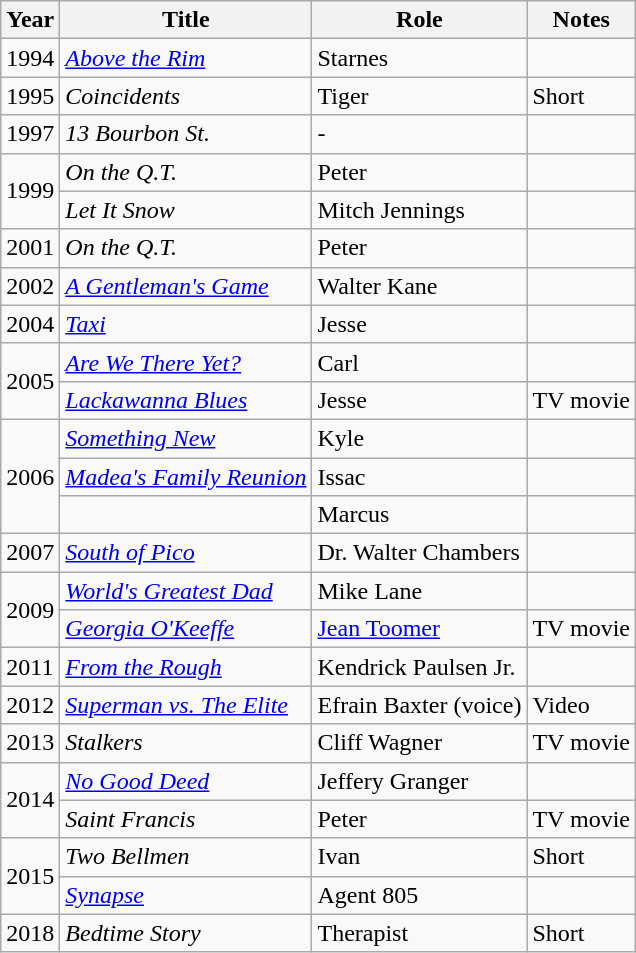<table class="wikitable sortable">
<tr>
<th>Year</th>
<th>Title</th>
<th>Role</th>
<th class="unsortable">Notes</th>
</tr>
<tr>
<td>1994</td>
<td><em><a href='#'>Above the Rim</a></em></td>
<td>Starnes</td>
<td></td>
</tr>
<tr>
<td>1995</td>
<td><em>Coincidents</em></td>
<td>Tiger</td>
<td>Short</td>
</tr>
<tr>
<td>1997</td>
<td><em>13 Bourbon St.</em></td>
<td>-</td>
<td></td>
</tr>
<tr>
<td rowspan=2>1999</td>
<td><em>On the Q.T.</em></td>
<td>Peter</td>
<td></td>
</tr>
<tr>
<td><em>Let It Snow</em></td>
<td>Mitch Jennings</td>
<td></td>
</tr>
<tr>
<td>2001</td>
<td><em>On the Q.T.</em></td>
<td>Peter</td>
<td></td>
</tr>
<tr>
<td>2002</td>
<td><em><a href='#'>A Gentleman's Game</a></em></td>
<td>Walter Kane</td>
<td></td>
</tr>
<tr>
<td>2004</td>
<td><em><a href='#'>Taxi</a></em></td>
<td>Jesse</td>
<td></td>
</tr>
<tr>
<td rowspan=2>2005</td>
<td><em><a href='#'>Are We There Yet?</a></em></td>
<td>Carl</td>
<td></td>
</tr>
<tr>
<td><em><a href='#'>Lackawanna Blues</a></em></td>
<td>Jesse</td>
<td>TV movie</td>
</tr>
<tr>
<td rowspan=3>2006</td>
<td><em><a href='#'>Something New</a></em></td>
<td>Kyle</td>
<td></td>
</tr>
<tr>
<td><em><a href='#'>Madea's Family Reunion</a></em></td>
<td>Issac</td>
<td></td>
</tr>
<tr>
<td><em></em></td>
<td>Marcus</td>
<td></td>
</tr>
<tr>
<td>2007</td>
<td><em><a href='#'>South of Pico</a></em></td>
<td>Dr. Walter Chambers</td>
<td></td>
</tr>
<tr>
<td rowspan=2>2009</td>
<td><em><a href='#'>World's Greatest Dad</a></em></td>
<td>Mike Lane</td>
<td></td>
</tr>
<tr>
<td><em><a href='#'>Georgia O'Keeffe</a></em></td>
<td><a href='#'>Jean Toomer</a></td>
<td>TV movie</td>
</tr>
<tr>
<td>2011</td>
<td><em><a href='#'>From the Rough</a></em></td>
<td>Kendrick Paulsen Jr.</td>
<td></td>
</tr>
<tr>
<td>2012</td>
<td><em><a href='#'>Superman vs. The Elite</a></em></td>
<td>Efrain Baxter (voice)</td>
<td>Video</td>
</tr>
<tr>
<td>2013</td>
<td><em>Stalkers</em></td>
<td>Cliff Wagner</td>
<td>TV movie</td>
</tr>
<tr>
<td rowspan=2>2014</td>
<td><em><a href='#'>No Good Deed</a></em></td>
<td>Jeffery Granger</td>
<td></td>
</tr>
<tr>
<td><em>Saint Francis</em></td>
<td>Peter</td>
<td>TV movie</td>
</tr>
<tr>
<td rowspan=2>2015</td>
<td><em>Two Bellmen</em></td>
<td>Ivan</td>
<td>Short</td>
</tr>
<tr>
<td><em><a href='#'>Synapse</a></em></td>
<td>Agent 805</td>
<td></td>
</tr>
<tr>
<td>2018</td>
<td><em>Bedtime Story</em></td>
<td>Therapist</td>
<td>Short</td>
</tr>
</table>
